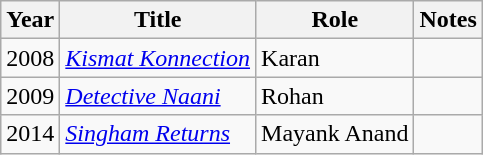<table class="wikitable">
<tr>
<th>Year</th>
<th>Title</th>
<th>Role</th>
<th>Notes</th>
</tr>
<tr>
<td>2008</td>
<td><em><a href='#'>Kismat Konnection</a></em></td>
<td>Karan</td>
<td></td>
</tr>
<tr>
<td>2009</td>
<td><em><a href='#'>Detective Naani</a></em></td>
<td>Rohan</td>
<td></td>
</tr>
<tr>
<td>2014</td>
<td><em><a href='#'>Singham Returns</a></em></td>
<td>Mayank Anand</td>
<td></td>
</tr>
</table>
